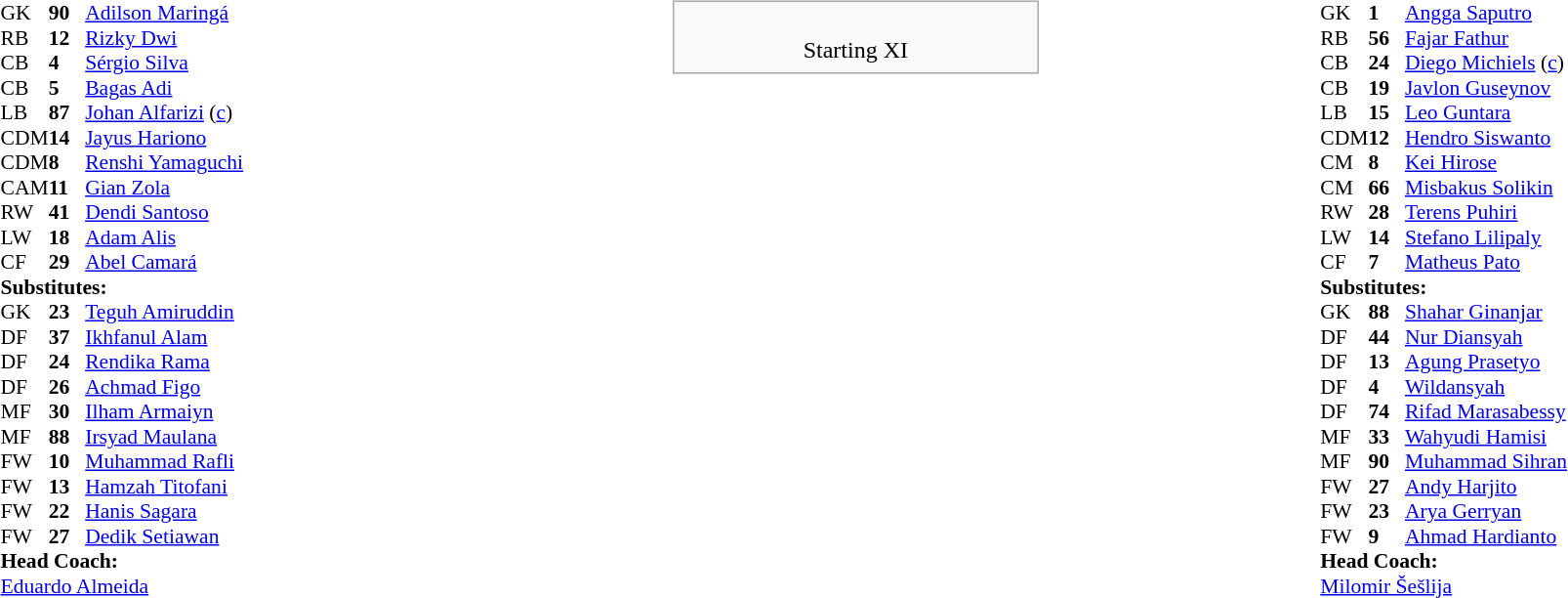<table style="width:100%">
<tr>
<td style="vertical-align:top; width:40%"><br><table style="font-size: 90%" cellspacing="0" cellpadding="0">
<tr>
<th width=25></th>
<th width=25></th>
</tr>
<tr>
<td>GK</td>
<td><strong>90</strong></td>
<td> <a href='#'>Adilson Maringá</a></td>
</tr>
<tr>
<td>RB</td>
<td><strong>12</strong></td>
<td> <a href='#'>Rizky Dwi</a></td>
</tr>
<tr>
<td>CB</td>
<td><strong>4</strong></td>
<td> <a href='#'>Sérgio Silva</a></td>
</tr>
<tr>
<td>CB</td>
<td><strong>5</strong></td>
<td> <a href='#'>Bagas Adi</a></td>
</tr>
<tr>
<td>LB</td>
<td><strong>87</strong></td>
<td> <a href='#'>Johan Alfarizi</a> (<a href='#'>c</a>)</td>
</tr>
<tr>
<td>CDM</td>
<td><strong>14</strong></td>
<td> <a href='#'>Jayus Hariono</a></td>
<td></td>
<td></td>
</tr>
<tr>
<td>CDM</td>
<td><strong>8</strong></td>
<td> <a href='#'>Renshi Yamaguchi</a></td>
<td></td>
<td></td>
</tr>
<tr>
<td>CAM</td>
<td><strong>11</strong></td>
<td> <a href='#'>Gian Zola</a></td>
<td></td>
<td></td>
</tr>
<tr>
<td>RW</td>
<td><strong>41</strong></td>
<td> <a href='#'>Dendi Santoso</a></td>
<td></td>
<td></td>
</tr>
<tr>
<td>LW</td>
<td><strong>18</strong></td>
<td> <a href='#'>Adam Alis</a></td>
<td></td>
<td></td>
</tr>
<tr>
<td>CF</td>
<td><strong>29</strong></td>
<td> <a href='#'>Abel Camará</a></td>
<td></td>
</tr>
<tr>
<td colspan=3><strong>Substitutes:</strong></td>
</tr>
<tr>
<td>GK</td>
<td><strong>23</strong></td>
<td> <a href='#'>Teguh Amiruddin</a></td>
</tr>
<tr>
<td>DF</td>
<td><strong>37</strong></td>
<td> <a href='#'>Ikhfanul Alam</a></td>
</tr>
<tr>
<td>DF</td>
<td><strong>24</strong></td>
<td> <a href='#'>Rendika Rama</a></td>
</tr>
<tr>
<td>DF</td>
<td><strong>26</strong></td>
<td> <a href='#'>Achmad Figo</a></td>
<td></td>
<td></td>
</tr>
<tr>
<td>MF</td>
<td><strong>30</strong></td>
<td> <a href='#'>Ilham Armaiyn</a></td>
<td></td>
<td></td>
</tr>
<tr>
<td>MF</td>
<td><strong>88</strong></td>
<td> <a href='#'>Irsyad Maulana</a></td>
<td></td>
<td></td>
</tr>
<tr>
<td>FW</td>
<td><strong>10</strong></td>
<td> <a href='#'>Muhammad Rafli</a></td>
<td></td>
<td></td>
</tr>
<tr>
<td>FW</td>
<td><strong>13</strong></td>
<td> <a href='#'>Hamzah Titofani</a></td>
<td></td>
<td></td>
</tr>
<tr>
<td>FW</td>
<td><strong>22</strong></td>
<td> <a href='#'>Hanis Sagara</a></td>
<td></td>
<td></td>
</tr>
<tr>
<td>FW</td>
<td><strong>27</strong></td>
<td> <a href='#'>Dedik Setiawan</a></td>
<td></td>
<td></td>
</tr>
<tr>
<td colspan=3><strong>Head Coach:</strong></td>
</tr>
<tr>
<td colspan=4> <a href='#'>Eduardo Almeida</a></td>
</tr>
</table>
</td>
<td valign="top"><br><table role="presentation" class="infobox" style="width:250px;">
<tr>
<td style="text-align:center;"><br>
























Starting XI</td>
</tr>
</table>
</td>
<td style="vertical-align:top; width:50%"><br><table cellspacing="0" cellpadding="0" style="font-size:90%; margin:auto">
<tr>
<th width=25></th>
<th width=25></th>
</tr>
<tr>
<td>GK</td>
<td><strong>1</strong></td>
<td> <a href='#'>Angga Saputro</a></td>
</tr>
<tr>
<td>RB</td>
<td><strong>56</strong></td>
<td> <a href='#'>Fajar Fathur</a></td>
<td></td>
<td></td>
</tr>
<tr>
<td>CB</td>
<td><strong>24</strong></td>
<td> <a href='#'>Diego Michiels</a> (<a href='#'>c</a>)</td>
</tr>
<tr>
<td>CB</td>
<td><strong>19</strong></td>
<td> <a href='#'>Javlon Guseynov</a></td>
<td></td>
<td></td>
</tr>
<tr>
<td>LB</td>
<td><strong>15</strong></td>
<td> <a href='#'>Leo Guntara</a></td>
</tr>
<tr>
<td>CDM</td>
<td><strong>12</strong></td>
<td> <a href='#'>Hendro Siswanto</a></td>
</tr>
<tr>
<td>CM</td>
<td><strong>8</strong></td>
<td> <a href='#'>Kei Hirose</a></td>
</tr>
<tr>
<td>CM</td>
<td><strong>66</strong></td>
<td> <a href='#'>Misbakus Solikin</a></td>
<td></td>
<td></td>
</tr>
<tr>
<td>RW</td>
<td><strong>28</strong></td>
<td> <a href='#'>Terens Puhiri</a></td>
<td></td>
<td></td>
</tr>
<tr>
<td>LW</td>
<td><strong>14</strong></td>
<td> <a href='#'>Stefano Lilipaly</a></td>
<td></td>
<td></td>
</tr>
<tr>
<td>CF</td>
<td><strong>7</strong></td>
<td> <a href='#'>Matheus Pato</a></td>
</tr>
<tr>
<td colspan=3><strong>Substitutes:</strong></td>
</tr>
<tr>
<td>GK</td>
<td><strong>88</strong></td>
<td> <a href='#'>Shahar Ginanjar</a></td>
</tr>
<tr>
<td>DF</td>
<td><strong>44</strong></td>
<td> <a href='#'>Nur Diansyah</a></td>
</tr>
<tr>
<td>DF</td>
<td><strong>13</strong></td>
<td> <a href='#'>Agung Prasetyo</a></td>
<td></td>
<td></td>
</tr>
<tr>
<td>DF</td>
<td><strong>4</strong></td>
<td> <a href='#'>Wildansyah</a></td>
</tr>
<tr>
<td>DF</td>
<td><strong>74</strong></td>
<td> <a href='#'>Rifad Marasabessy</a></td>
<td></td>
<td></td>
</tr>
<tr>
<td>MF</td>
<td><strong>33</strong></td>
<td> <a href='#'>Wahyudi Hamisi</a></td>
</tr>
<tr>
<td>MF</td>
<td><strong>90</strong></td>
<td> <a href='#'>Muhammad Sihran</a></td>
<td></td>
<td></td>
</tr>
<tr>
<td>FW</td>
<td><strong>27</strong></td>
<td> <a href='#'>Andy Harjito</a></td>
<td></td>
<td></td>
</tr>
<tr>
<td>FW</td>
<td><strong>23</strong></td>
<td> <a href='#'>Arya Gerryan</a></td>
<td></td>
<td></td>
</tr>
<tr>
<td>FW</td>
<td><strong>9</strong></td>
<td> <a href='#'>Ahmad Hardianto</a></td>
<td></td>
<td></td>
</tr>
<tr>
<td colspan=3><strong>Head Coach:</strong></td>
</tr>
<tr>
<td colspan=4> <a href='#'>Milomir Šešlija</a></td>
</tr>
</table>
</td>
</tr>
</table>
